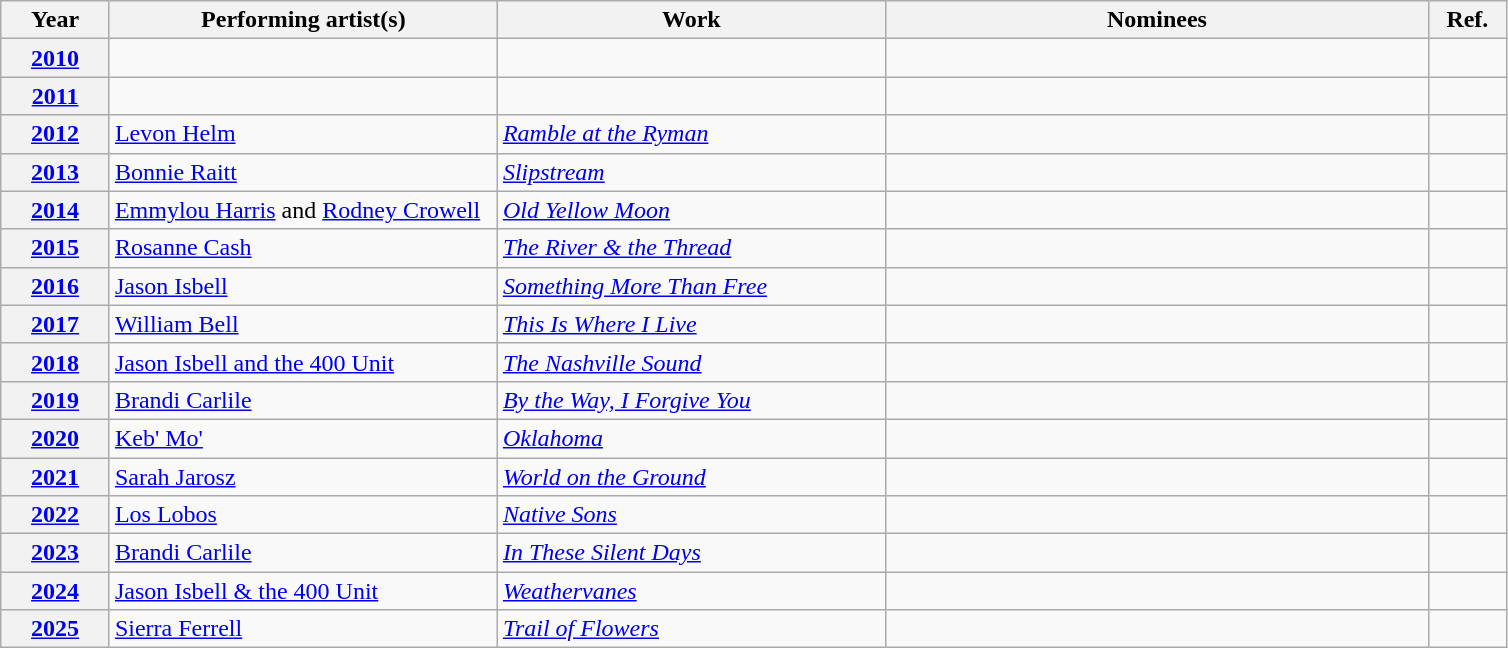<table class="wikitable">
<tr>
<th width="7%">Year</th>
<th width="25%">Performing artist(s)</th>
<th width="25%">Work</th>
<th width="35%" class=unsortable>Nominees</th>
<th width="5%" class=unsortable>Ref.</th>
</tr>
<tr>
<th scope="row" style="text-align:center;"><a href='#'>2010</a></th>
<td></td>
<td></td>
<td></td>
<td style="text-align:center;"></td>
</tr>
<tr>
<th scope="row" style="text-align:center;"><a href='#'>2011</a></th>
<td></td>
<td></td>
<td></td>
<td style="text-align:center;"></td>
</tr>
<tr>
<th scope="row" style="text-align:center;"><a href='#'>2012</a></th>
<td><a href='#'>Levon Helm</a></td>
<td><em><a href='#'>Ramble at the Ryman</a></em></td>
<td></td>
<td style="text-align:center;"></td>
</tr>
<tr>
<th scope="row" style="text-align:center;"><a href='#'>2013</a></th>
<td><a href='#'>Bonnie Raitt</a></td>
<td><em><a href='#'>Slipstream</a></em></td>
<td></td>
<td style="text-align:center;"><br></td>
</tr>
<tr>
<th scope="row" style="text-align:center;"><a href='#'>2014</a></th>
<td><a href='#'>Emmylou Harris</a> and <a href='#'>Rodney Crowell</a></td>
<td><em><a href='#'>Old Yellow Moon</a></em></td>
<td></td>
<td style="text-align:center;"></td>
</tr>
<tr>
<th scope="row" style="text-align:center;"><a href='#'>2015</a></th>
<td><a href='#'>Rosanne Cash</a></td>
<td><em><a href='#'>The River & the Thread</a></em></td>
<td></td>
<td style="text-align:center;"></td>
</tr>
<tr>
<th scope="row" style="text-align:center;"><a href='#'>2016</a></th>
<td><a href='#'>Jason Isbell</a></td>
<td><em><a href='#'>Something More Than Free</a></em></td>
<td></td>
<td style="text-align:center;"></td>
</tr>
<tr>
<th scope="row" style="text-align:center;"><a href='#'>2017</a></th>
<td><a href='#'>William Bell</a></td>
<td><em><a href='#'>This Is Where I Live</a></em></td>
<td></td>
<td style="text-align:center;"></td>
</tr>
<tr>
<th scope="row" style="text-align:center;"><a href='#'>2018</a></th>
<td><a href='#'>Jason Isbell and the 400 Unit</a></td>
<td><em><a href='#'>The Nashville Sound</a></em></td>
<td></td>
<td style="text-align:center;"></td>
</tr>
<tr>
<th scope="row" style="text-align:center;"><a href='#'>2019</a></th>
<td><a href='#'>Brandi Carlile</a></td>
<td><em><a href='#'>By the Way, I Forgive You</a></em></td>
<td></td>
<td style="text-align:center;"></td>
</tr>
<tr>
<th><strong><a href='#'>2020</a></strong><br></th>
<td><a href='#'>Keb' Mo'</a></td>
<td><em><a href='#'>Oklahoma</a></em></td>
<td></td>
<td style="text-align:center;"></td>
</tr>
<tr>
<th><strong><a href='#'>2021</a></strong><br></th>
<td><a href='#'>Sarah Jarosz</a></td>
<td><em><a href='#'>World on the Ground</a></em></td>
<td></td>
<td style="text-align:center;"></td>
</tr>
<tr>
<th><strong><a href='#'>2022</a></strong></th>
<td><a href='#'>Los Lobos</a></td>
<td><em><a href='#'>Native Sons</a></em></td>
<td></td>
<td></td>
</tr>
<tr>
<th><strong><a href='#'>2023</a></strong></th>
<td><a href='#'>Brandi Carlile</a></td>
<td><em><a href='#'>In These Silent Days</a></em></td>
<td></td>
<td></td>
</tr>
<tr>
<th><a href='#'>2024</a></th>
<td><a href='#'>Jason Isbell & the 400 Unit</a></td>
<td><em><a href='#'>Weathervanes</a></em></td>
<td></td>
<td></td>
</tr>
<tr>
<th><a href='#'>2025</a></th>
<td><a href='#'>Sierra Ferrell</a></td>
<td><em><a href='#'>Trail of Flowers</a></em></td>
<td></td>
<td></td>
</tr>
</table>
